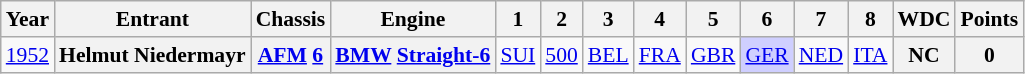<table class="wikitable" style="text-align:center; font-size:90%">
<tr>
<th>Year</th>
<th>Entrant</th>
<th>Chassis</th>
<th>Engine</th>
<th>1</th>
<th>2</th>
<th>3</th>
<th>4</th>
<th>5</th>
<th>6</th>
<th>7</th>
<th>8</th>
<th>WDC</th>
<th>Points</th>
</tr>
<tr>
<td><a href='#'>1952</a></td>
<th>Helmut Niedermayr</th>
<th><a href='#'>AFM</a> <a href='#'>6</a></th>
<th><a href='#'>BMW</a> <a href='#'>Straight-6</a></th>
<td><a href='#'>SUI</a></td>
<td><a href='#'>500</a></td>
<td><a href='#'>BEL</a></td>
<td><a href='#'>FRA</a></td>
<td><a href='#'>GBR</a></td>
<td style="background:#CFCFFF;"><a href='#'>GER</a><br></td>
<td><a href='#'>NED</a></td>
<td><a href='#'>ITA</a></td>
<th>NC</th>
<th>0</th>
</tr>
</table>
